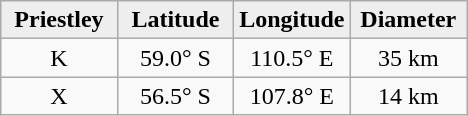<table class="wikitable">
<tr>
<th width="25%" style="background:#eeeeee;">Priestley</th>
<th width="25%" style="background:#eeeeee;">Latitude</th>
<th width="25%" style="background:#eeeeee;">Longitude</th>
<th width="25%" style="background:#eeeeee;">Diameter</th>
</tr>
<tr>
<td align="center">K</td>
<td align="center">59.0° S</td>
<td align="center">110.5° E</td>
<td align="center">35 km</td>
</tr>
<tr>
<td align="center">X</td>
<td align="center">56.5° S</td>
<td align="center">107.8° E</td>
<td align="center">14 km</td>
</tr>
</table>
